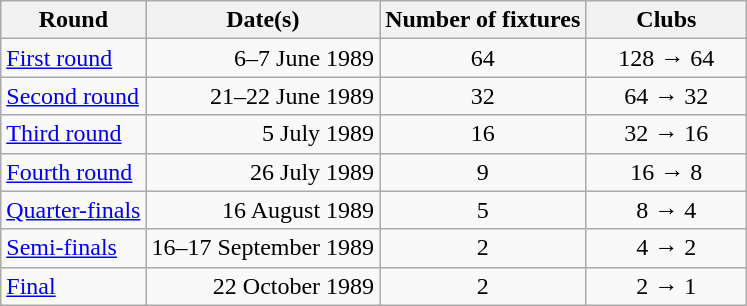<table class="wikitable" style="text-align:center">
<tr>
<th>Round</th>
<th>Date(s)</th>
<th>Number of fixtures</th>
<th width=100>Clubs</th>
</tr>
<tr>
<td align=left><a href='#'>First round</a></td>
<td align=right>6–7 June 1989</td>
<td>64</td>
<td>128 → 64</td>
</tr>
<tr>
<td align=left><a href='#'>Second round</a></td>
<td align=right>21–22 June 1989</td>
<td>32</td>
<td>64 → 32</td>
</tr>
<tr>
<td align=left><a href='#'>Third round</a></td>
<td align=right>5 July 1989</td>
<td>16</td>
<td>32 → 16</td>
</tr>
<tr>
<td align=left><a href='#'>Fourth round</a></td>
<td align=right>26 July 1989</td>
<td>9</td>
<td>16 → 8</td>
</tr>
<tr>
<td align=left><a href='#'>Quarter-finals</a></td>
<td align=right>16 August 1989</td>
<td>5</td>
<td>8 → 4</td>
</tr>
<tr>
<td align=left><a href='#'>Semi-finals</a></td>
<td align=right>16–17 September 1989</td>
<td>2</td>
<td>4 → 2</td>
</tr>
<tr>
<td align=left><a href='#'>Final</a></td>
<td align=right>22 October 1989</td>
<td>2</td>
<td>2 → 1</td>
</tr>
</table>
